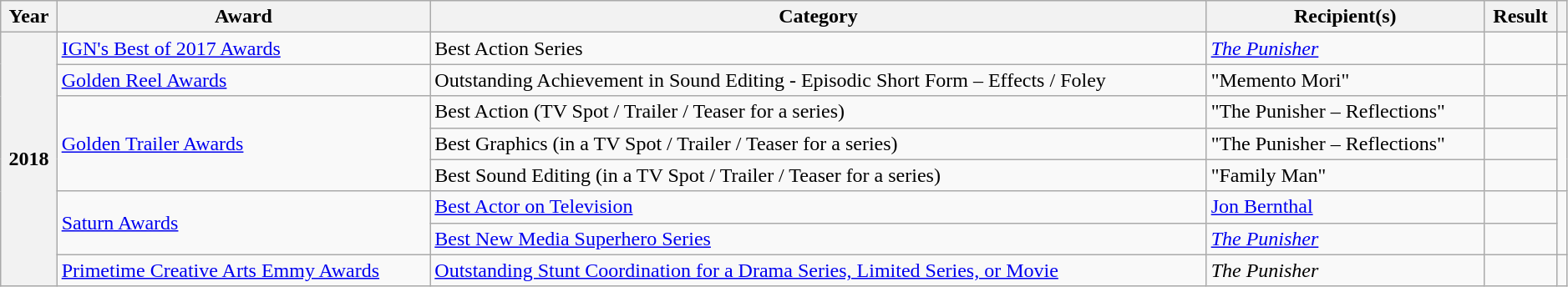<table class="wikitable sortable plainrowheaders" style="width: 99%;">
<tr>
<th scope="col">Year</th>
<th scope="col">Award</th>
<th scope="col">Category</th>
<th scope="col">Recipient(s)</th>
<th scope="col">Result</th>
<th scope="col" class="unsortable"></th>
</tr>
<tr>
<th scope="row" rowspan="8">2018</th>
<td><a href='#'>IGN's Best of 2017 Awards</a></td>
<td>Best Action Series</td>
<td><em><a href='#'>The Punisher</a></em></td>
<td></td>
<td style="text-align: center;"></td>
</tr>
<tr>
<td><a href='#'>Golden Reel Awards</a></td>
<td>Outstanding Achievement in Sound Editing - Episodic Short Form – Effects / Foley</td>
<td>"Memento Mori"</td>
<td></td>
<td style="text-align: center;"></td>
</tr>
<tr>
<td rowspan="3"><a href='#'>Golden Trailer Awards</a></td>
<td>Best Action (TV Spot / Trailer / Teaser for a series)</td>
<td>"The Punisher – Reflections"</td>
<td></td>
<td style="text-align: center;" rowspan="3"></td>
</tr>
<tr>
<td>Best Graphics (in a TV Spot / Trailer / Teaser for a series)</td>
<td>"The Punisher – Reflections"</td>
<td></td>
</tr>
<tr>
<td>Best Sound Editing (in a TV Spot / Trailer / Teaser for a series)</td>
<td>"Family Man"</td>
<td></td>
</tr>
<tr>
<td rowspan="2"><a href='#'>Saturn Awards</a></td>
<td><a href='#'>Best Actor on Television</a></td>
<td><a href='#'>Jon Bernthal</a></td>
<td></td>
<td style="text-align: center;" rowspan="2"></td>
</tr>
<tr>
<td><a href='#'>Best New Media Superhero Series</a></td>
<td><em><a href='#'>The Punisher</a></em></td>
<td></td>
</tr>
<tr>
<td><a href='#'>Primetime Creative Arts Emmy Awards</a></td>
<td><a href='#'>Outstanding Stunt Coordination for a Drama Series, Limited Series, or Movie</a></td>
<td><em>The Punisher</em></td>
<td></td>
<td style="text-align: center;"></td>
</tr>
</table>
